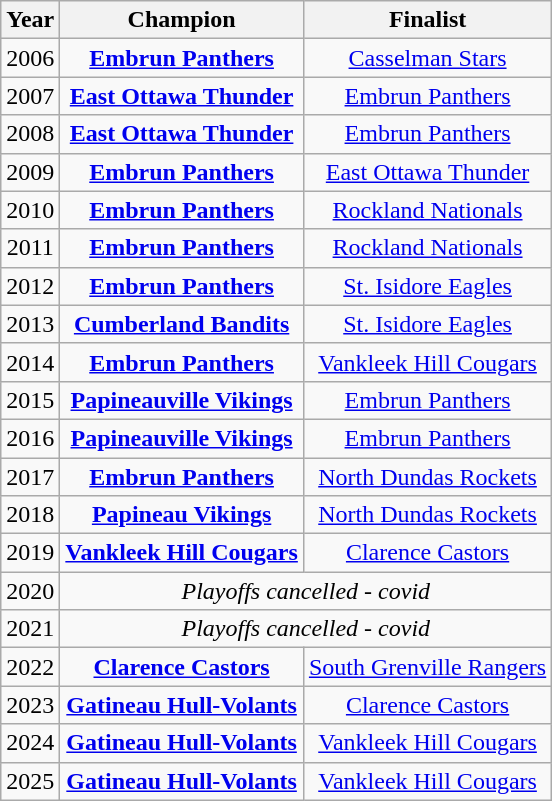<table class="wikitable" style="text-align:center; float:left; margin-right:1em">
<tr>
<th>Year</th>
<th>Champion</th>
<th>Finalist</th>
</tr>
<tr>
<td>2006</td>
<td><strong><a href='#'>Embrun Panthers</a></strong></td>
<td><a href='#'>Casselman Stars</a></td>
</tr>
<tr>
<td>2007</td>
<td><strong><a href='#'>East Ottawa Thunder</a></strong></td>
<td><a href='#'>Embrun Panthers</a></td>
</tr>
<tr>
<td>2008</td>
<td><strong><a href='#'>East Ottawa Thunder</a></strong></td>
<td><a href='#'>Embrun Panthers</a></td>
</tr>
<tr>
<td>2009</td>
<td><strong><a href='#'>Embrun Panthers</a></strong></td>
<td><a href='#'>East Ottawa Thunder</a></td>
</tr>
<tr>
<td>2010</td>
<td><strong><a href='#'>Embrun Panthers</a></strong></td>
<td><a href='#'>Rockland Nationals</a></td>
</tr>
<tr>
<td>2011</td>
<td><strong><a href='#'>Embrun Panthers</a></strong></td>
<td><a href='#'>Rockland Nationals</a></td>
</tr>
<tr>
<td>2012</td>
<td><strong><a href='#'>Embrun Panthers</a></strong></td>
<td><a href='#'>St. Isidore Eagles</a></td>
</tr>
<tr>
<td>2013</td>
<td><strong><a href='#'>Cumberland Bandits</a></strong></td>
<td><a href='#'>St. Isidore Eagles</a></td>
</tr>
<tr>
<td>2014</td>
<td><strong><a href='#'>Embrun Panthers</a></strong></td>
<td><a href='#'>Vankleek Hill Cougars</a></td>
</tr>
<tr>
<td>2015</td>
<td><strong><a href='#'>Papineauville Vikings</a></strong></td>
<td><a href='#'>Embrun Panthers</a></td>
</tr>
<tr>
<td>2016</td>
<td><strong><a href='#'>Papineauville Vikings</a></strong></td>
<td><a href='#'>Embrun Panthers</a></td>
</tr>
<tr>
<td>2017</td>
<td><strong><a href='#'>Embrun Panthers</a></strong></td>
<td><a href='#'>North Dundas Rockets</a></td>
</tr>
<tr>
<td>2018</td>
<td><strong><a href='#'>Papineau Vikings</a></strong></td>
<td><a href='#'>North Dundas Rockets</a></td>
</tr>
<tr>
<td>2019</td>
<td><strong><a href='#'>Vankleek Hill Cougars</a></strong></td>
<td><a href='#'>Clarence Castors</a></td>
</tr>
<tr>
<td>2020</td>
<td colspan=2><em>Playoffs cancelled - covid</em></td>
</tr>
<tr>
<td>2021</td>
<td colspan=2><em>Playoffs cancelled - covid</em></td>
</tr>
<tr>
<td>2022</td>
<td><strong><a href='#'>Clarence Castors</a></strong></td>
<td><a href='#'>South Grenville Rangers</a></td>
</tr>
<tr>
<td>2023</td>
<td><strong><a href='#'>Gatineau Hull-Volants</a></strong></td>
<td><a href='#'>Clarence Castors</a></td>
</tr>
<tr>
<td>2024</td>
<td><strong><a href='#'>Gatineau Hull-Volants</a></strong></td>
<td><a href='#'>Vankleek Hill Cougars</a></td>
</tr>
<tr>
<td>2025</td>
<td><strong><a href='#'>Gatineau Hull-Volants</a></strong></td>
<td><a href='#'>Vankleek Hill Cougars</a></td>
</tr>
</table>
